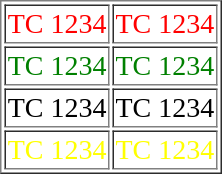<table border="1" style="margin:1em auto;">
<tr size="40"  style="text-align:center; color:red; font-size:14pt; background:white;">
<td>TC 1234</td>
<td>TC 1234</td>
</tr>
<tr style="text-align:center; color:green; font-size:14pt; background:white;">
<td>TC 1234</td>
<td>TC 1234</td>
</tr>
<tr style="text-align:center; color:black; font-size:14pt; background:white;">
<td>TC 1234</td>
<td>TC 1234</td>
</tr>
<tr style="text-align:center; color:yellow; font-size:14pt; background:white;">
<td>TC 1234</td>
<td>TC 1234</td>
</tr>
</table>
